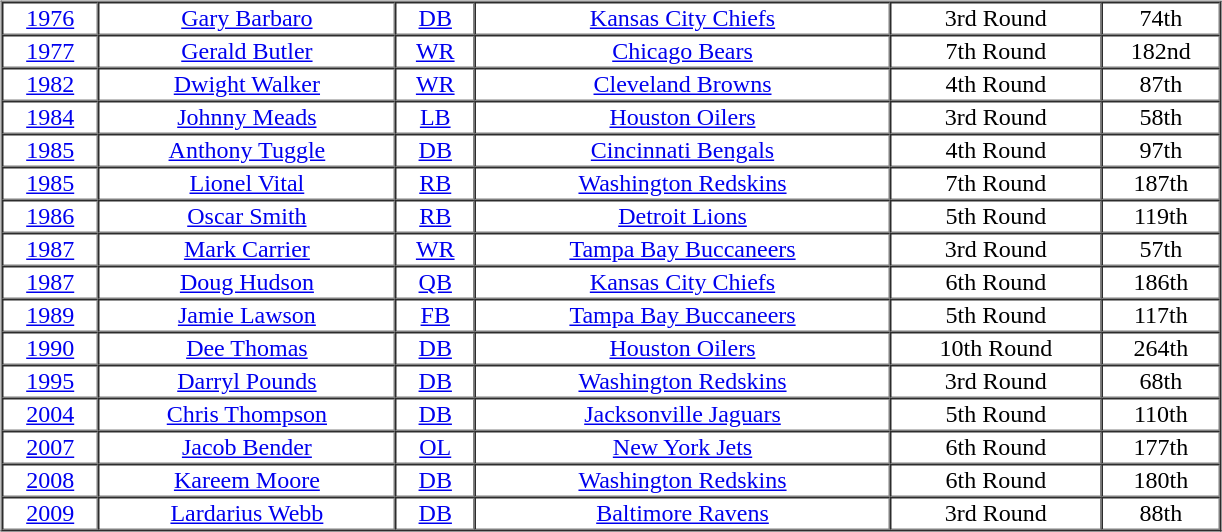<table border="0" width="79%">
<tr>
<td valign="top"><br><table cellpadding="1" border="1" cellspacing="0" width="82%">
<tr align="center">
<td><a href='#'>1976</a></td>
<td><a href='#'>Gary Barbaro</a></td>
<td><a href='#'>DB</a></td>
<td><a href='#'>Kansas City Chiefs</a></td>
<td>3rd Round</td>
<td>74th</td>
</tr>
<tr align="center">
<td><a href='#'>1977</a></td>
<td><a href='#'>Gerald Butler</a></td>
<td><a href='#'>WR</a></td>
<td><a href='#'>Chicago Bears</a></td>
<td>7th Round</td>
<td>182nd</td>
</tr>
<tr align="center">
<td><a href='#'>1982</a></td>
<td><a href='#'>Dwight Walker</a></td>
<td><a href='#'>WR</a></td>
<td><a href='#'>Cleveland Browns</a></td>
<td>4th Round</td>
<td>87th</td>
</tr>
<tr align="center">
<td><a href='#'>1984</a></td>
<td><a href='#'>Johnny Meads</a></td>
<td><a href='#'>LB</a></td>
<td><a href='#'>Houston Oilers</a></td>
<td>3rd Round</td>
<td>58th</td>
</tr>
<tr align="center">
<td><a href='#'>1985</a></td>
<td><a href='#'>Anthony Tuggle</a></td>
<td><a href='#'>DB</a></td>
<td><a href='#'>Cincinnati Bengals</a></td>
<td>4th Round</td>
<td>97th</td>
</tr>
<tr align="center">
<td><a href='#'>1985</a></td>
<td><a href='#'>Lionel Vital</a></td>
<td><a href='#'>RB</a></td>
<td><a href='#'>Washington Redskins</a></td>
<td>7th Round</td>
<td>187th</td>
</tr>
<tr align="center">
<td><a href='#'>1986</a></td>
<td><a href='#'>Oscar Smith</a></td>
<td><a href='#'>RB</a></td>
<td><a href='#'>Detroit Lions</a></td>
<td>5th Round</td>
<td>119th</td>
</tr>
<tr align="center">
<td><a href='#'>1987</a></td>
<td><a href='#'>Mark Carrier</a></td>
<td><a href='#'>WR</a></td>
<td><a href='#'>Tampa Bay Buccaneers</a></td>
<td>3rd Round</td>
<td>57th</td>
</tr>
<tr align="center">
<td><a href='#'>1987</a></td>
<td><a href='#'>Doug Hudson</a></td>
<td><a href='#'>QB</a></td>
<td><a href='#'>Kansas City Chiefs</a></td>
<td>6th Round</td>
<td>186th</td>
</tr>
<tr align="center">
<td><a href='#'>1989</a></td>
<td><a href='#'>Jamie Lawson</a></td>
<td><a href='#'>FB</a></td>
<td><a href='#'>Tampa Bay Buccaneers</a></td>
<td>5th Round</td>
<td>117th</td>
</tr>
<tr align="center">
<td><a href='#'>1990</a></td>
<td><a href='#'>Dee Thomas</a></td>
<td><a href='#'>DB</a></td>
<td><a href='#'>Houston Oilers</a></td>
<td>10th Round</td>
<td>264th</td>
</tr>
<tr align="center">
<td><a href='#'>1995</a></td>
<td><a href='#'>Darryl Pounds</a></td>
<td><a href='#'>DB</a></td>
<td><a href='#'>Washington Redskins</a></td>
<td>3rd Round</td>
<td>68th</td>
</tr>
<tr align="center">
<td><a href='#'>2004</a></td>
<td><a href='#'>Chris Thompson</a></td>
<td><a href='#'>DB</a></td>
<td><a href='#'>Jacksonville Jaguars</a></td>
<td>5th Round</td>
<td>110th</td>
</tr>
<tr align="center">
<td><a href='#'>2007</a></td>
<td><a href='#'>Jacob Bender</a></td>
<td><a href='#'>OL</a></td>
<td><a href='#'>New York Jets</a></td>
<td>6th Round</td>
<td>177th</td>
</tr>
<tr align="center">
<td><a href='#'>2008</a></td>
<td><a href='#'>Kareem Moore</a></td>
<td><a href='#'>DB</a></td>
<td><a href='#'>Washington Redskins</a></td>
<td>6th Round</td>
<td>180th</td>
</tr>
<tr align="center">
<td><a href='#'>2009</a></td>
<td><a href='#'>Lardarius Webb</a></td>
<td><a href='#'>DB</a></td>
<td><a href='#'>Baltimore Ravens</a></td>
<td>3rd Round</td>
<td>88th</td>
</tr>
</table>
</td>
</tr>
</table>
